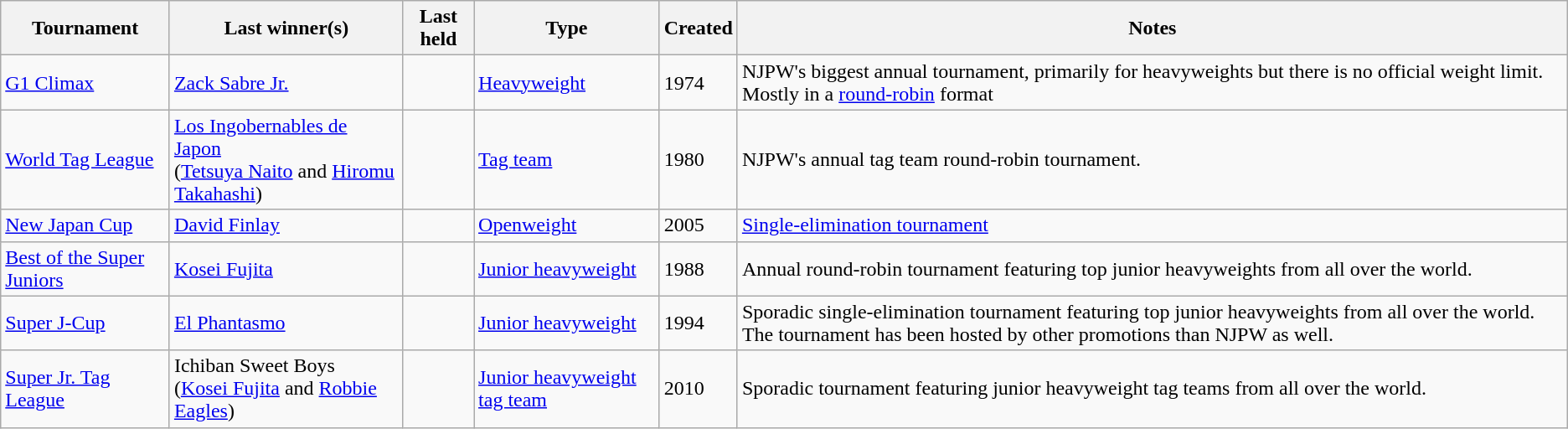<table class="wikitable">
<tr>
<th>Tournament</th>
<th>Last winner(s)</th>
<th>Last held</th>
<th>Type</th>
<th>Created</th>
<th>Notes</th>
</tr>
<tr>
<td><a href='#'>G1 Climax</a></td>
<td><a href='#'>Zack Sabre Jr.</a></td>
<td></td>
<td><a href='#'>Heavyweight</a></td>
<td>1974</td>
<td>NJPW's biggest annual tournament, primarily for heavyweights but there is no official weight limit. Mostly in a <a href='#'>round-robin</a> format</td>
</tr>
<tr>
<td><a href='#'>World Tag League</a></td>
<td><a href='#'>Los Ingobernables de Japon</a><br>(<a href='#'>Tetsuya Naito</a> and <a href='#'>Hiromu Takahashi</a>)</td>
<td></td>
<td><a href='#'>Tag team</a></td>
<td>1980</td>
<td>NJPW's annual tag team round-robin tournament.</td>
</tr>
<tr>
<td><a href='#'>New Japan Cup</a></td>
<td><a href='#'>David Finlay</a></td>
<td></td>
<td><a href='#'>Openweight</a></td>
<td>2005</td>
<td><a href='#'>Single-elimination tournament</a></td>
</tr>
<tr>
<td><a href='#'>Best of the Super Juniors</a></td>
<td><a href='#'>Kosei Fujita</a></td>
<td></td>
<td><a href='#'>Junior heavyweight</a></td>
<td>1988</td>
<td>Annual round-robin tournament featuring top junior heavyweights from all over the world.</td>
</tr>
<tr>
<td><a href='#'>Super J-Cup</a></td>
<td><a href='#'>El Phantasmo</a></td>
<td></td>
<td><a href='#'>Junior heavyweight</a></td>
<td>1994</td>
<td>Sporadic single-elimination tournament featuring top junior heavyweights from all over the world. The tournament has been hosted by other promotions than NJPW as well.</td>
</tr>
<tr>
<td><a href='#'>Super Jr. Tag League</a></td>
<td>Ichiban Sweet Boys <br>(<a href='#'>Kosei Fujita</a> and <a href='#'>Robbie Eagles</a>)</td>
<td></td>
<td><a href='#'>Junior heavyweight tag team</a></td>
<td>2010</td>
<td>Sporadic tournament featuring junior heavyweight tag teams from all over the world.</td>
</tr>
</table>
